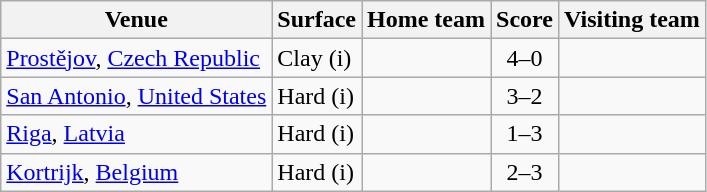<table class=wikitable style="border:1px solid #AAAAAA;">
<tr>
<th>Venue</th>
<th>Surface</th>
<th>Home team</th>
<th>Score</th>
<th>Visiting team</th>
</tr>
<tr>
<td><a href='#'>Prostějov</a>, <a href='#'>Czech Republic</a></td>
<td>Clay (i)</td>
<td><strong></strong></td>
<td align=center>4–0</td>
<td></td>
</tr>
<tr>
<td><a href='#'>San Antonio</a>, <a href='#'>United States</a></td>
<td>Hard (i)</td>
<td><strong></strong></td>
<td align=center>3–2</td>
<td></td>
</tr>
<tr>
<td><a href='#'>Riga</a>, <a href='#'>Latvia</a></td>
<td>Hard (i)</td>
<td></td>
<td align=center>1–3</td>
<td><strong></strong></td>
</tr>
<tr>
<td><a href='#'>Kortrijk</a>, <a href='#'>Belgium</a></td>
<td>Hard (i)</td>
<td></td>
<td align=center>2–3</td>
<td><strong></strong></td>
</tr>
</table>
